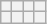<table class="wikitable">
<tr>
<th style="width:25%;"></th>
<th style="width:25%;"></th>
<th style="width:25%;"></th>
<th style="width:25%;"></th>
</tr>
<tr>
<th style="width:25%;"></th>
<th style="width:25%;"></th>
<th style="width:25%;"></th>
<th style="width:25%;"></th>
</tr>
</table>
